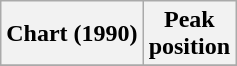<table class="wikitable sortable plainrowheaders" style="text-align:center">
<tr>
<th>Chart (1990)</th>
<th>Peak<br>position</th>
</tr>
<tr>
</tr>
</table>
